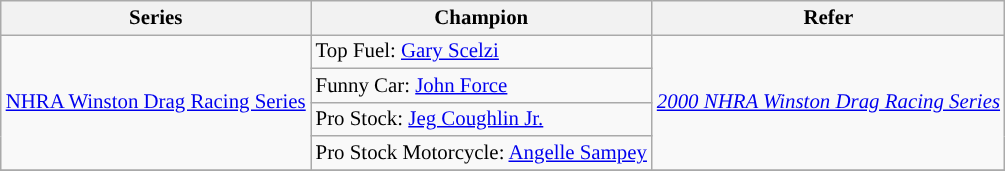<table class="wikitable" style="font-size:87%;">
<tr>
<th>Series</th>
<th>Champion</th>
<th>Refer</th>
</tr>
<tr>
<td rowspan=4><a href='#'>NHRA Winston Drag Racing Series</a></td>
<td>Top Fuel:  <a href='#'>Gary Scelzi</a></td>
<td rowspan=4><em><a href='#'>2000 NHRA Winston Drag Racing Series</a></em></td>
</tr>
<tr>
<td>Funny Car:  <a href='#'>John Force</a></td>
</tr>
<tr>
<td>Pro Stock:  <a href='#'>Jeg Coughlin Jr.</a></td>
</tr>
<tr>
<td>Pro Stock Motorcycle:  <a href='#'>Angelle Sampey</a></td>
</tr>
<tr>
</tr>
</table>
